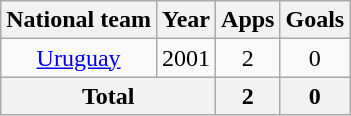<table class="wikitable" style="text-align:center">
<tr>
<th>National team</th>
<th>Year</th>
<th>Apps</th>
<th>Goals</th>
</tr>
<tr>
<td><a href='#'>Uruguay</a></td>
<td>2001</td>
<td>2</td>
<td>0</td>
</tr>
<tr>
<th colspan="2">Total</th>
<th>2</th>
<th>0</th>
</tr>
</table>
